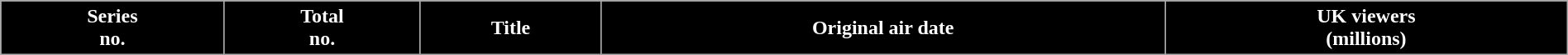<table class="wikitable plainrowheaders" style="width:100%;">
<tr>
<th style="background:black; color:white;">Series<br>no.</th>
<th style="background:black; color:white;">Total<br>no.</th>
<th style="background:black; color:white;">Title</th>
<th style="background:black; color:white;">Original air date</th>
<th style="background:black; color:white;">UK viewers<br>(millions)<br>




</th>
</tr>
</table>
